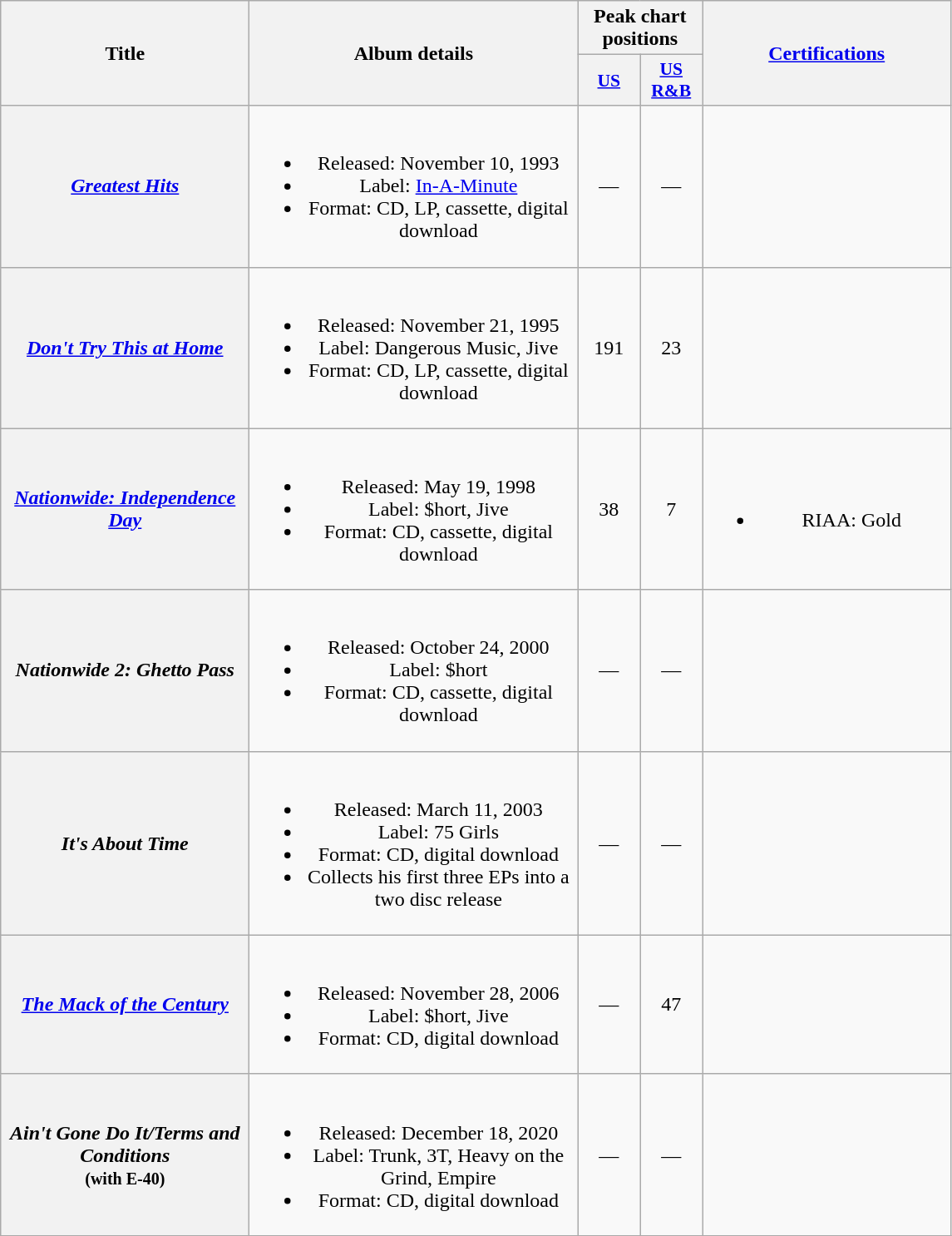<table class="wikitable plainrowheaders" style="text-align:center;">
<tr>
<th scope="col" rowspan="2" style="width:12em;">Title</th>
<th scope="col" rowspan="2" style="width:16em;">Album details</th>
<th scope="col" colspan="2">Peak chart positions</th>
<th scope="col" rowspan="2" style="width:12em;"><a href='#'>Certifications</a></th>
</tr>
<tr>
<th scope="col" style="width:3em;font-size:90%;"><a href='#'>US</a></th>
<th scope="col" style="width:3em;font-size:90%;"><a href='#'>US R&B</a></th>
</tr>
<tr>
<th scope="row"><em><a href='#'>Greatest Hits</a></em></th>
<td><br><ul><li>Released: November 10, 1993</li><li>Label: <a href='#'>In-A-Minute</a></li><li>Format: CD, LP, cassette, digital download</li></ul></td>
<td>—</td>
<td>—</td>
<td></td>
</tr>
<tr>
<th scope="row"><em><a href='#'>Don't Try This at Home</a></em></th>
<td><br><ul><li>Released: November 21, 1995</li><li>Label: Dangerous Music, Jive</li><li>Format: CD, LP, cassette, digital download</li></ul></td>
<td>191</td>
<td>23</td>
<td></td>
</tr>
<tr>
<th scope="row"><em><a href='#'>Nationwide: Independence Day</a></em></th>
<td><br><ul><li>Released: May 19, 1998</li><li>Label: $hort, Jive</li><li>Format: CD, cassette, digital download</li></ul></td>
<td>38</td>
<td>7</td>
<td><br><ul><li>RIAA: Gold</li></ul></td>
</tr>
<tr>
<th scope="row"><em>Nationwide 2: Ghetto Pass</em></th>
<td><br><ul><li>Released: October 24, 2000</li><li>Label: $hort</li><li>Format: CD, cassette, digital download</li></ul></td>
<td>—</td>
<td>—</td>
<td></td>
</tr>
<tr>
<th scope="row"><em>It's About Time</em></th>
<td><br><ul><li>Released: March 11, 2003</li><li>Label: 75 Girls</li><li>Format: CD, digital download</li><li>Collects his first three EPs into a two disc release</li></ul></td>
<td>—</td>
<td>—</td>
<td></td>
</tr>
<tr>
<th scope="row"><em><a href='#'>The Mack of the Century</a></em></th>
<td><br><ul><li>Released: November 28, 2006</li><li>Label: $hort, Jive</li><li>Format: CD, digital download</li></ul></td>
<td>—</td>
<td>47</td>
<td></td>
</tr>
<tr>
<th scope="row"><em>Ain't Gone Do It/Terms and Conditions</em><br><small>(with E-40)</small></th>
<td><br><ul><li>Released: December 18, 2020</li><li>Label: Trunk, 3T, Heavy on the Grind, Empire</li><li>Format: CD, digital download</li></ul></td>
<td>—</td>
<td>—</td>
<td></td>
</tr>
<tr>
</tr>
</table>
